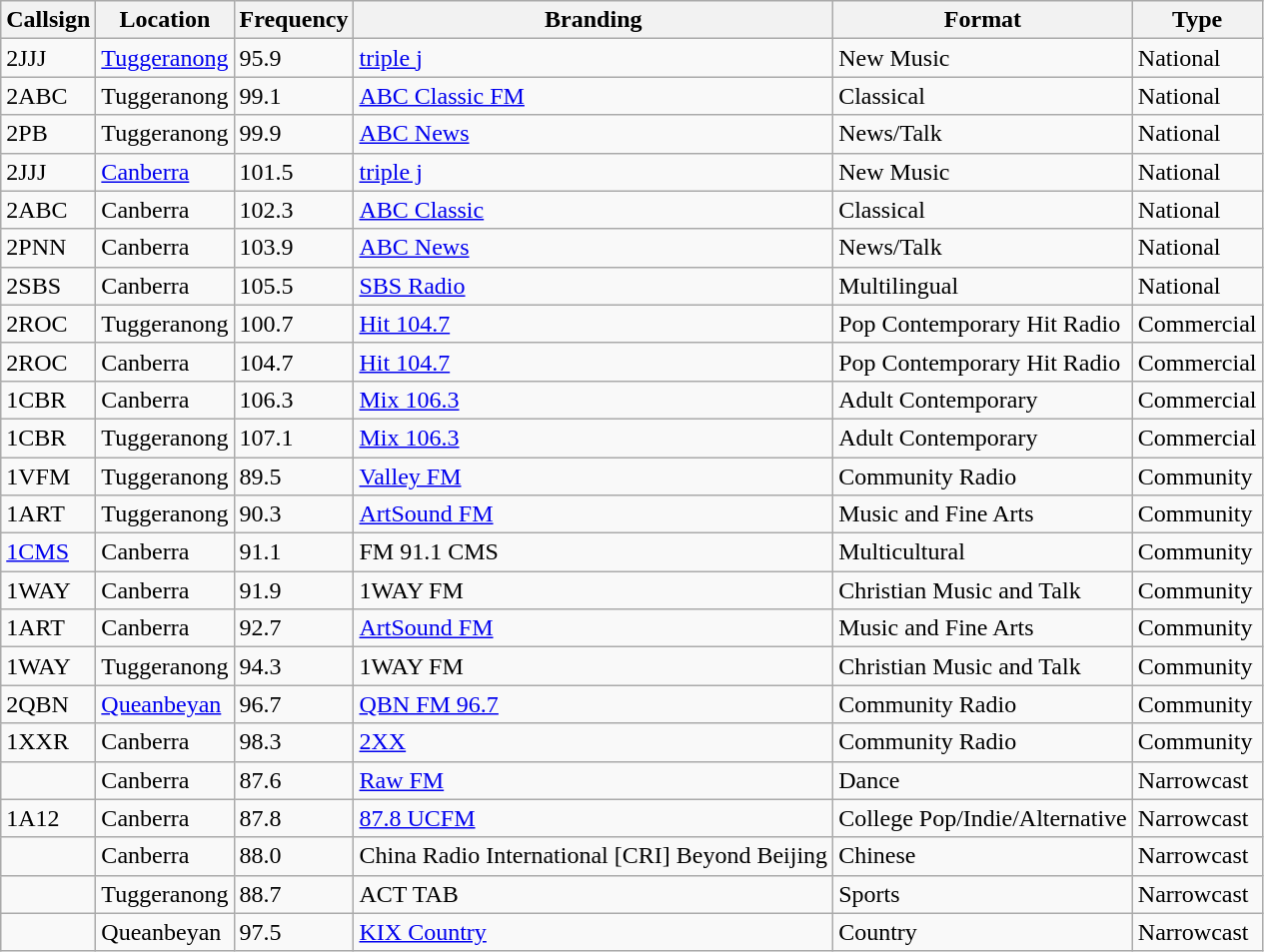<table class="wikitable sortable">
<tr>
<th>Callsign</th>
<th>Location</th>
<th>Frequency</th>
<th>Branding</th>
<th>Format</th>
<th>Type</th>
</tr>
<tr>
<td>2JJJ</td>
<td><a href='#'>Tuggeranong</a></td>
<td>95.9</td>
<td><a href='#'>triple j</a></td>
<td>New Music</td>
<td>National</td>
</tr>
<tr>
<td>2ABC</td>
<td>Tuggeranong</td>
<td>99.1</td>
<td><a href='#'>ABC Classic FM</a></td>
<td>Classical</td>
<td>National</td>
</tr>
<tr>
<td>2PB</td>
<td>Tuggeranong</td>
<td>99.9</td>
<td><a href='#'>ABC News</a></td>
<td>News/Talk</td>
<td>National</td>
</tr>
<tr>
<td>2JJJ</td>
<td><a href='#'>Canberra</a></td>
<td>101.5</td>
<td><a href='#'>triple j</a></td>
<td>New Music</td>
<td>National</td>
</tr>
<tr>
<td>2ABC</td>
<td>Canberra</td>
<td>102.3</td>
<td><a href='#'>ABC Classic</a></td>
<td>Classical</td>
<td>National</td>
</tr>
<tr>
<td>2PNN</td>
<td>Canberra</td>
<td>103.9</td>
<td><a href='#'>ABC News</a></td>
<td>News/Talk</td>
<td>National</td>
</tr>
<tr>
<td>2SBS</td>
<td>Canberra</td>
<td>105.5</td>
<td><a href='#'>SBS Radio</a></td>
<td>Multilingual</td>
<td>National</td>
</tr>
<tr>
<td>2ROC</td>
<td>Tuggeranong</td>
<td>100.7</td>
<td><a href='#'>Hit 104.7</a></td>
<td>Pop Contemporary Hit Radio</td>
<td>Commercial</td>
</tr>
<tr>
<td>2ROC</td>
<td>Canberra</td>
<td>104.7</td>
<td><a href='#'>Hit 104.7</a></td>
<td>Pop Contemporary Hit Radio</td>
<td>Commercial</td>
</tr>
<tr>
<td>1CBR</td>
<td>Canberra</td>
<td>106.3</td>
<td><a href='#'>Mix 106.3</a></td>
<td>Adult Contemporary</td>
<td>Commercial</td>
</tr>
<tr>
<td>1CBR</td>
<td>Tuggeranong</td>
<td>107.1</td>
<td><a href='#'>Mix 106.3</a></td>
<td>Adult Contemporary</td>
<td>Commercial</td>
</tr>
<tr>
<td>1VFM</td>
<td>Tuggeranong</td>
<td>89.5</td>
<td><a href='#'>Valley FM</a></td>
<td>Community Radio</td>
<td>Community</td>
</tr>
<tr>
<td>1ART</td>
<td>Tuggeranong</td>
<td>90.3</td>
<td><a href='#'>ArtSound FM</a></td>
<td>Music and Fine Arts</td>
<td>Community</td>
</tr>
<tr>
<td><a href='#'>1CMS</a></td>
<td>Canberra</td>
<td>91.1</td>
<td>FM 91.1 CMS</td>
<td>Multicultural</td>
<td>Community</td>
</tr>
<tr>
<td>1WAY</td>
<td>Canberra</td>
<td>91.9</td>
<td>1WAY FM</td>
<td>Christian Music and Talk</td>
<td>Community</td>
</tr>
<tr>
<td>1ART</td>
<td>Canberra</td>
<td>92.7</td>
<td><a href='#'>ArtSound FM</a></td>
<td>Music and Fine Arts</td>
<td>Community</td>
</tr>
<tr>
<td>1WAY</td>
<td>Tuggeranong</td>
<td>94.3</td>
<td>1WAY FM</td>
<td>Christian Music and Talk</td>
<td>Community</td>
</tr>
<tr>
<td>2QBN</td>
<td><a href='#'>Queanbeyan</a></td>
<td>96.7</td>
<td><a href='#'>QBN FM 96.7</a></td>
<td>Community Radio</td>
<td>Community</td>
</tr>
<tr>
<td>1XXR</td>
<td>Canberra</td>
<td>98.3</td>
<td><a href='#'>2XX</a></td>
<td>Community Radio</td>
<td>Community</td>
</tr>
<tr>
<td></td>
<td>Canberra</td>
<td>87.6</td>
<td><a href='#'>Raw FM</a></td>
<td>Dance</td>
<td>Narrowcast</td>
</tr>
<tr>
<td>1A12</td>
<td>Canberra</td>
<td>87.8</td>
<td><a href='#'>87.8 UCFM</a></td>
<td>College Pop/Indie/Alternative</td>
<td>Narrowcast</td>
</tr>
<tr>
<td></td>
<td>Canberra</td>
<td>88.0</td>
<td>China Radio International [CRI] Beyond Beijing</td>
<td>Chinese</td>
<td>Narrowcast</td>
</tr>
<tr>
<td></td>
<td>Tuggeranong</td>
<td>88.7</td>
<td>ACT TAB</td>
<td>Sports</td>
<td>Narrowcast</td>
</tr>
<tr>
<td></td>
<td>Queanbeyan</td>
<td>97.5</td>
<td><a href='#'>KIX Country</a></td>
<td>Country</td>
<td>Narrowcast</td>
</tr>
</table>
